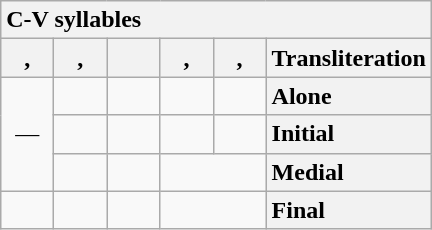<table class="wikitable" style="text-align: center; display: inline-table;">
<tr>
<th colspan="6" style="text-align: left">C-V syllables</th>
</tr>
<tr>
<th style="min-width: 1.75em">, </th>
<th style="min-width: 1.75em">, </th>
<th style="min-width: 1.75em"></th>
<th style="min-width: 1.75em">, </th>
<th style="min-width: 1.75em">, </th>
<th style="text-align: left">Transliteration</th>
</tr>
<tr>
<td rowspan="3">—</td>
<td></td>
<td></td>
<td></td>
<td></td>
<th style="text-align: left">Alone</th>
</tr>
<tr>
<td></td>
<td></td>
<td></td>
<td></td>
<th style="text-align: left">Initial</th>
</tr>
<tr>
<td></td>
<td></td>
<td colspan="2"></td>
<th style="text-align: left">Medial</th>
</tr>
<tr>
<td> </td>
<td></td>
<td></td>
<td colspan="2"></td>
<th style="text-align: left">Final</th>
</tr>
</table>
